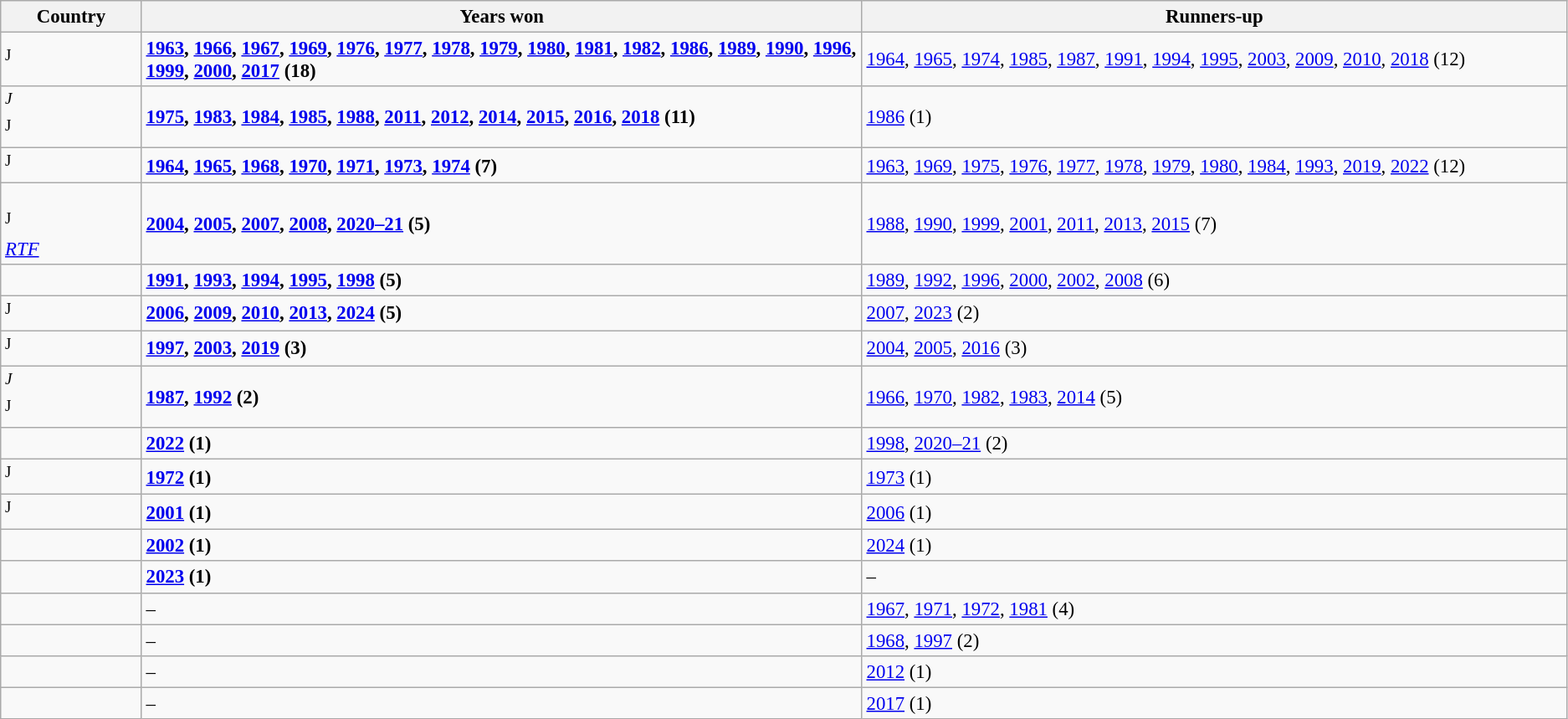<table class="wikitable" style="font-size:95%;">
<tr>
<th>Country</th>
<th width="46%">Years won</th>
<th width="45%">Runners-up</th>
</tr>
<tr>
<td> <sup>J</sup></td>
<td><strong><a href='#'>1963</a>, <a href='#'>1966</a>, <a href='#'>1967</a>, <a href='#'>1969</a>, <a href='#'>1976</a>, <a href='#'>1977</a>, <a href='#'>1978</a>, <a href='#'>1979</a>, <a href='#'>1980</a>, <a href='#'>1981</a>, <a href='#'>1982</a>, <a href='#'>1986</a>, <a href='#'>1989</a>, <a href='#'>1990</a>, <a href='#'>1996</a>, <a href='#'>1999</a>, <a href='#'>2000</a>, <a href='#'>2017</a> (18)</strong></td>
<td><a href='#'>1964</a>, <a href='#'>1965</a>, <a href='#'>1974</a>, <a href='#'>1985</a>, <a href='#'>1987</a>, <a href='#'>1991</a>, <a href='#'>1994</a>, <a href='#'>1995</a>, <a href='#'>2003</a>, <a href='#'>2009</a>, <a href='#'>2010</a>, <a href='#'>2018</a> (12)</td>
</tr>
<tr>
<td><em> <sup>J</sup></em><br> <sup>J</sup></td>
<td><strong><a href='#'>1975</a>, <a href='#'>1983</a>, <a href='#'>1984</a>, <a href='#'>1985</a>, <a href='#'>1988</a>, <a href='#'>2011</a>, <a href='#'>2012</a>, <a href='#'>2014</a>, <a href='#'>2015</a>, <a href='#'>2016</a>, <a href='#'>2018</a> (11)</strong></td>
<td><a href='#'>1986</a> (1)</td>
</tr>
<tr>
<td> <sup>J</sup></td>
<td><strong><a href='#'>1964</a>, <a href='#'>1965</a>, <a href='#'>1968</a>, <a href='#'>1970</a>, <a href='#'>1971</a>, <a href='#'>1973</a>, <a href='#'>1974</a> (7)</strong></td>
<td><a href='#'>1963</a>, <a href='#'>1969</a>, <a href='#'>1975</a>, <a href='#'>1976</a>, <a href='#'>1977</a>, <a href='#'>1978</a>, <a href='#'>1979</a>, <a href='#'>1980</a>, <a href='#'>1984</a>, <a href='#'>1993</a>, <a href='#'>2019</a>, <a href='#'>2022</a> (12)</td>
</tr>
<tr>
<td><em></em><br> <sup>J</sup><br><em> <a href='#'>RTF</a></em></td>
<td><strong><a href='#'>2004</a>, <a href='#'>2005</a>, <a href='#'>2007</a>, <a href='#'>2008</a>, <a href='#'>2020–21</a> (5)</strong></td>
<td><a href='#'>1988</a>, <a href='#'>1990</a>, <a href='#'>1999</a>, <a href='#'>2001</a>, <a href='#'>2011</a>, <a href='#'>2013</a>, <a href='#'>2015</a> (7)</td>
</tr>
<tr>
<td></td>
<td><strong><a href='#'>1991</a>, <a href='#'>1993</a>, <a href='#'>1994</a>, <a href='#'>1995</a>, <a href='#'>1998</a> (5)</strong></td>
<td><a href='#'>1989</a>, <a href='#'>1992</a>, <a href='#'>1996</a>, <a href='#'>2000</a>, <a href='#'>2002</a>, <a href='#'>2008</a> (6)</td>
</tr>
<tr>
<td> <sup>J</sup></td>
<td><strong><a href='#'>2006</a>, <a href='#'>2009</a>, <a href='#'>2010</a>, <a href='#'>2013</a>, <a href='#'>2024</a> (5)</strong></td>
<td><a href='#'>2007</a>, <a href='#'>2023</a> (2)</td>
</tr>
<tr>
<td> <sup>J</sup></td>
<td><strong><a href='#'>1997</a>, <a href='#'>2003</a>, <a href='#'>2019</a> (3)</strong></td>
<td><a href='#'>2004</a>, <a href='#'>2005</a>, <a href='#'>2016</a> (3)</td>
</tr>
<tr>
<td><em> <sup>J</sup></em><br> <sup>J</sup></td>
<td><strong><a href='#'>1987</a>, <a href='#'>1992</a> (2)</strong></td>
<td><a href='#'>1966</a>, <a href='#'>1970</a>, <a href='#'>1982</a>, <a href='#'>1983</a>, <a href='#'>2014</a> (5)</td>
</tr>
<tr>
<td></td>
<td><strong><a href='#'>2022</a> (1)</strong></td>
<td><a href='#'>1998</a>, <a href='#'>2020–21</a> (2)</td>
</tr>
<tr>
<td> <sup>J</sup></td>
<td><strong><a href='#'>1972</a> (1)</strong></td>
<td><a href='#'>1973</a> (1)</td>
</tr>
<tr>
<td> <sup>J</sup></td>
<td><strong><a href='#'>2001</a> (1)</strong></td>
<td><a href='#'>2006</a> (1)</td>
</tr>
<tr>
<td></td>
<td><strong><a href='#'>2002</a> (1)</strong></td>
<td><a href='#'>2024</a> (1)</td>
</tr>
<tr>
<td></td>
<td><strong><a href='#'>2023</a> (1)</strong></td>
<td>–</td>
</tr>
<tr>
<td></td>
<td>–</td>
<td><a href='#'>1967</a>, <a href='#'>1971</a>, <a href='#'>1972</a>, <a href='#'>1981</a> (4)</td>
</tr>
<tr>
<td></td>
<td>–</td>
<td><a href='#'>1968</a>, <a href='#'>1997</a> (2)</td>
</tr>
<tr>
<td></td>
<td>–</td>
<td><a href='#'>2012</a> (1)</td>
</tr>
<tr>
<td></td>
<td>–</td>
<td><a href='#'>2017</a> (1)</td>
</tr>
</table>
